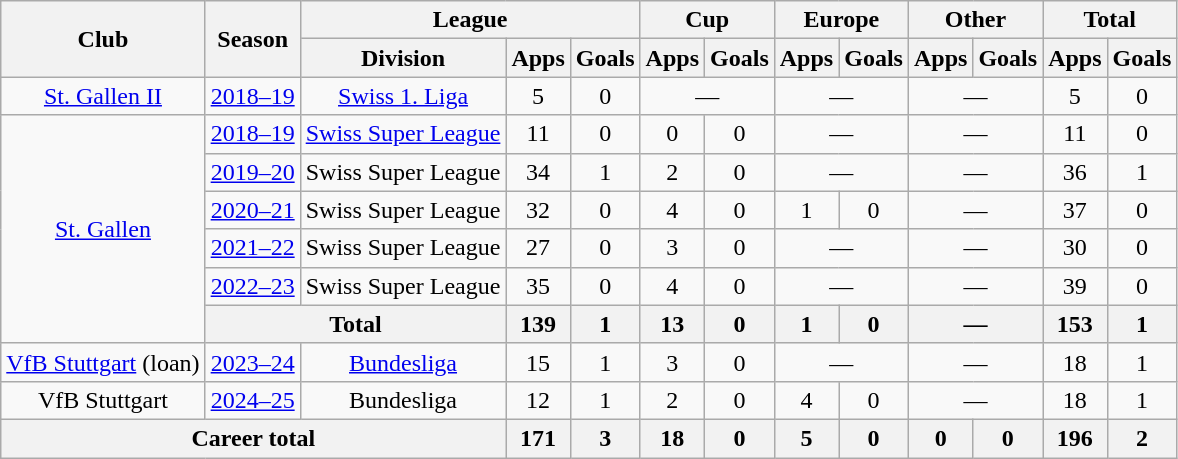<table class="wikitable" style="text-align:center">
<tr>
<th rowspan="2">Club</th>
<th rowspan="2">Season</th>
<th colspan="3">League</th>
<th colspan="2">Cup</th>
<th colspan="2">Europe</th>
<th colspan="2">Other</th>
<th colspan="2">Total</th>
</tr>
<tr>
<th>Division</th>
<th>Apps</th>
<th>Goals</th>
<th>Apps</th>
<th>Goals</th>
<th>Apps</th>
<th>Goals</th>
<th>Apps</th>
<th>Goals</th>
<th>Apps</th>
<th>Goals</th>
</tr>
<tr>
<td><a href='#'>St. Gallen II</a></td>
<td><a href='#'>2018–19</a></td>
<td><a href='#'>Swiss 1. Liga</a></td>
<td>5</td>
<td>0</td>
<td colspan="2">—</td>
<td colspan="2">—</td>
<td colspan="2">—</td>
<td>5</td>
<td>0</td>
</tr>
<tr>
<td rowspan="6"><a href='#'>St. Gallen</a></td>
<td><a href='#'>2018–19</a></td>
<td><a href='#'>Swiss Super League</a></td>
<td>11</td>
<td>0</td>
<td>0</td>
<td>0</td>
<td colspan="2">—</td>
<td colspan="2">—</td>
<td>11</td>
<td>0</td>
</tr>
<tr>
<td><a href='#'>2019–20</a></td>
<td>Swiss Super League</td>
<td>34</td>
<td>1</td>
<td>2</td>
<td>0</td>
<td colspan="2">—</td>
<td colspan="2">—</td>
<td>36</td>
<td>1</td>
</tr>
<tr>
<td><a href='#'>2020–21</a></td>
<td>Swiss Super League</td>
<td>32</td>
<td>0</td>
<td>4</td>
<td>0</td>
<td>1</td>
<td>0</td>
<td colspan="2">—</td>
<td>37</td>
<td>0</td>
</tr>
<tr>
<td><a href='#'>2021–22</a></td>
<td>Swiss Super League</td>
<td>27</td>
<td>0</td>
<td>3</td>
<td>0</td>
<td colspan="2">—</td>
<td colspan="2">—</td>
<td>30</td>
<td>0</td>
</tr>
<tr>
<td><a href='#'>2022–23</a></td>
<td>Swiss Super League</td>
<td>35</td>
<td>0</td>
<td>4</td>
<td>0</td>
<td colspan="2">—</td>
<td colspan="2">—</td>
<td>39</td>
<td>0</td>
</tr>
<tr>
<th colspan="2">Total</th>
<th>139</th>
<th>1</th>
<th>13</th>
<th>0</th>
<th>1</th>
<th>0</th>
<th colspan="2">—</th>
<th>153</th>
<th>1</th>
</tr>
<tr>
<td><a href='#'>VfB Stuttgart</a> (loan)</td>
<td><a href='#'>2023–24</a></td>
<td><a href='#'>Bundesliga</a></td>
<td>15</td>
<td>1</td>
<td>3</td>
<td>0</td>
<td colspan="2">—</td>
<td colspan="2">—</td>
<td>18</td>
<td>1</td>
</tr>
<tr>
<td>VfB Stuttgart</td>
<td><a href='#'>2024–25</a></td>
<td>Bundesliga</td>
<td>12</td>
<td>1</td>
<td>2</td>
<td>0</td>
<td>4</td>
<td>0</td>
<td colspan="2">—</td>
<td>18</td>
<td>1</td>
</tr>
<tr>
<th colspan="3">Career total</th>
<th>171</th>
<th>3</th>
<th>18</th>
<th>0</th>
<th>5</th>
<th>0</th>
<th>0</th>
<th>0</th>
<th>196</th>
<th>2</th>
</tr>
</table>
